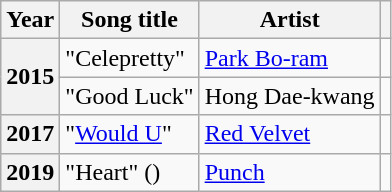<table class="wikitable sortable plainrowheaders">
<tr>
<th scope="col">Year</th>
<th scope="col">Song title</th>
<th scope="col">Artist</th>
<th scope="col" class="unsortable"></th>
</tr>
<tr>
<th scope="row" rowspan="2">2015</th>
<td>"Celepretty"</td>
<td><a href='#'>Park Bo-ram</a></td>
<td style="text-align:center"></td>
</tr>
<tr>
<td>"Good Luck"</td>
<td>Hong Dae-kwang</td>
<td style="text-align:center"></td>
</tr>
<tr>
<th scope="row">2017</th>
<td>"<a href='#'>Would U</a>"</td>
<td><a href='#'>Red Velvet</a></td>
<td style="text-align:center"></td>
</tr>
<tr>
<th scope="row">2019</th>
<td>"Heart" ()</td>
<td><a href='#'>Punch</a></td>
<td style="text-align:center"></td>
</tr>
</table>
